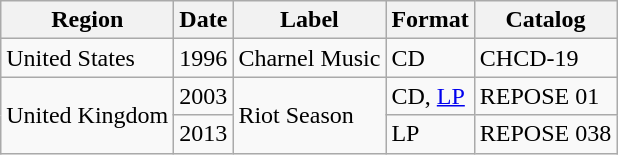<table class="wikitable">
<tr>
<th>Region</th>
<th>Date</th>
<th>Label</th>
<th>Format</th>
<th>Catalog</th>
</tr>
<tr>
<td>United States</td>
<td>1996</td>
<td>Charnel Music</td>
<td>CD</td>
<td>CHCD-19</td>
</tr>
<tr>
<td rowspan="2">United Kingdom</td>
<td>2003</td>
<td rowspan="2">Riot Season</td>
<td>CD, <a href='#'>LP</a></td>
<td>REPOSE 01</td>
</tr>
<tr>
<td>2013</td>
<td>LP</td>
<td>REPOSE 038</td>
</tr>
</table>
